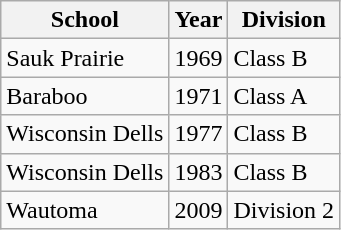<table class="wikitable">
<tr>
<th>School</th>
<th>Year</th>
<th>Division</th>
</tr>
<tr>
<td>Sauk Prairie</td>
<td>1969</td>
<td>Class B</td>
</tr>
<tr>
<td>Baraboo</td>
<td>1971</td>
<td>Class A</td>
</tr>
<tr>
<td>Wisconsin Dells</td>
<td>1977</td>
<td>Class B</td>
</tr>
<tr>
<td>Wisconsin Dells</td>
<td>1983</td>
<td>Class B</td>
</tr>
<tr>
<td>Wautoma</td>
<td>2009</td>
<td>Division 2</td>
</tr>
</table>
